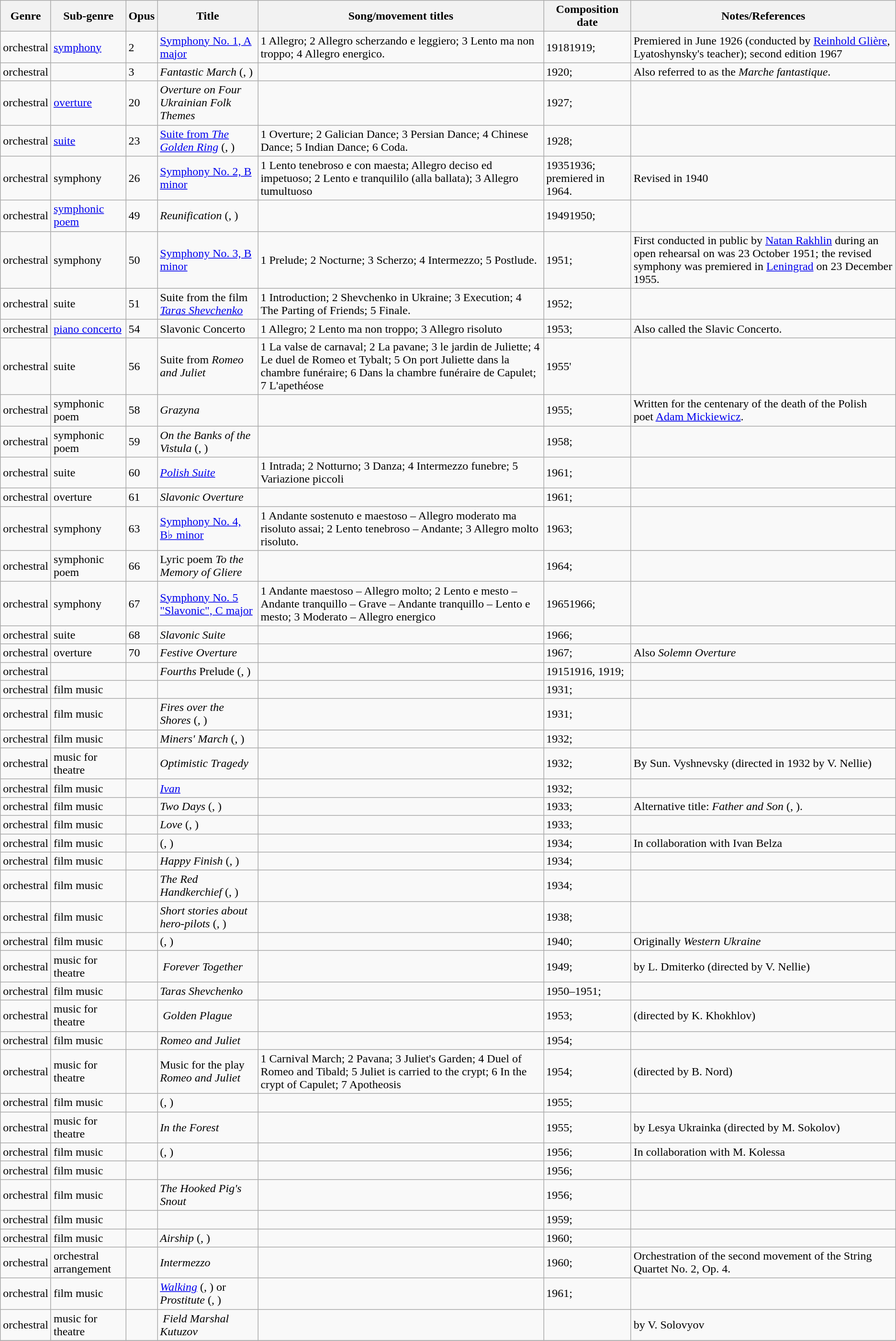<table class="wikitable sortable">
<tr>
<th>Genre</th>
<th>Sub-genre</th>
<th>Opus</th>
<th>Title</th>
<th>Song/movement titles</th>
<th>Composition date</th>
<th>Notes/References</th>
</tr>
<tr>
<td>orchestral</td>
<td><a href='#'>symphony</a></td>
<td>2</td>
<td><a href='#'>Symphony No. 1, A major</a></td>
<td>1 Allegro; 2 Allegro scherzando e leggiero; 3 Lento ma non troppo; 4 Allegro energico.</td>
<td>19181919;</td>
<td>Premiered in June 1926 (conducted by <a href='#'>Reinhold Glière</a>, Lyatoshynsky's teacher); second edition 1967</td>
</tr>
<tr>
<td>orchestral</td>
<td></td>
<td>3</td>
<td><em>Fantastic March</em> (<em></em>, <em></em>)</td>
<td></td>
<td>1920;</td>
<td>Also referred to as the <em>Marche fantastique</em>.</td>
</tr>
<tr>
<td>orchestral</td>
<td><a href='#'>overture</a></td>
<td>20</td>
<td><em>Overture on Four Ukrainian Folk Themes</em></td>
<td></td>
<td>1927;</td>
<td></td>
</tr>
<tr>
<td>orchestral</td>
<td><a href='#'>suite</a></td>
<td>23</td>
<td><a href='#'>Suite from <em>The Golden Ring</em></a> (<em></em>, <em></em>)</td>
<td>1 Overture; 2 Galician Dance; 3 Persian Dance; 4 Chinese Dance; 5 Indian Dance; 6 Coda.</td>
<td>1928;</td>
<td></td>
</tr>
<tr>
<td>orchestral</td>
<td>symphony</td>
<td>26</td>
<td><a href='#'>Symphony No. 2, B minor</a></td>
<td>1 Lento tenebroso e con maesta; Allegro deciso ed impetuoso; 2 Lento e tranquililo (alla ballata); 3 Allegro tumultuoso</td>
<td>19351936; premiered in 1964.</td>
<td>Revised in 1940</td>
</tr>
<tr>
<td>orchestral</td>
<td><a href='#'>symphonic poem</a></td>
<td>49</td>
<td><em>Reunification</em>  (<em></em>, <em></em>)</td>
<td></td>
<td>19491950;</td>
<td></td>
</tr>
<tr>
<td>orchestral</td>
<td>symphony</td>
<td>50</td>
<td><a href='#'>Symphony No. 3, B minor</a></td>
<td>1 Prelude; 2 Nocturne; 3 Scherzo; 4 Intermezzo; 5 Postlude.</td>
<td>1951;</td>
<td>First conducted in public by <a href='#'>Natan Rakhlin</a> during an open rehearsal on was 23 October 1951; the revised symphony was premiered in <a href='#'>Leningrad</a> on 23 December 1955.</td>
</tr>
<tr>
<td>orchestral</td>
<td>suite</td>
<td>51</td>
<td>Suite from the film <em><a href='#'>Taras Shevchenko</a></em></td>
<td>1 Introduction; 2 Shevchenko in Ukraine; 3 Execution; 4 The Parting of Friends; 5 Finale.</td>
<td>1952;</td>
<td></td>
</tr>
<tr>
<td>orchestral</td>
<td><a href='#'>piano concerto</a></td>
<td>54</td>
<td>Slavonic Concerto</td>
<td>1 Allegro; 2 Lento ma non troppo; 3 Allegro risoluto</td>
<td>1953;</td>
<td>Also called the Slavic Concerto.</td>
</tr>
<tr>
<td>orchestral</td>
<td>suite</td>
<td>56</td>
<td>Suite from <em>Romeo and Juliet</em></td>
<td>1 La valse de carnaval; 2 La pavane; 3 le jardin de Juliette; 4 Le duel de Romeo et Tybalt; 5 On port Juliette dans la chambre funéraire; 6 Dans la chambre funéraire de Capulet; 7 L'apethéose</td>
<td>1955'</td>
<td></td>
</tr>
<tr>
<td>orchestral</td>
<td>symphonic poem</td>
<td>58</td>
<td><em>Grazyna</em></td>
<td></td>
<td>1955;</td>
<td>Written for the centenary of the death of the Polish poet <a href='#'>Adam Mickiewicz</a>.</td>
</tr>
<tr>
<td>orchestral</td>
<td>symphonic poem</td>
<td>59</td>
<td><em>On the Banks of the Vistula</em>	(<em></em>, <em></em>)</td>
<td></td>
<td>1958;</td>
<td></td>
</tr>
<tr>
<td>orchestral</td>
<td>suite</td>
<td>60</td>
<td><em><a href='#'>Polish Suite</a></em></td>
<td>1 Intrada; 2 Notturno; 3 Danza; 4 Intermezzo funebre; 5 Variazione piccoli</td>
<td>1961;</td>
<td></td>
</tr>
<tr>
<td>orchestral</td>
<td>overture</td>
<td>61</td>
<td><em>Slavonic Overture</em></td>
<td></td>
<td>1961;</td>
<td></td>
</tr>
<tr>
<td>orchestral</td>
<td>symphony</td>
<td>63</td>
<td><a href='#'>Symphony No. 4, B♭ minor</a></td>
<td>1 Andante sostenuto e maestoso – Allegro moderato ma risoluto assai; 2 Lento tenebroso – Andante; 3 Allegro molto risoluto.</td>
<td>1963;</td>
<td></td>
</tr>
<tr>
<td>orchestral</td>
<td>symphonic poem</td>
<td>66</td>
<td>Lyric poem <em>To the Memory of Gliere</em></td>
<td></td>
<td>1964;</td>
<td></td>
</tr>
<tr>
<td>orchestral</td>
<td>symphony</td>
<td>67</td>
<td><a href='#'>Symphony No. 5 "Slavonic", C major</a></td>
<td>1 Andante maestoso – Allegro molto; 2 Lento e mesto – Andante tranquillo – Grave – Andante tranquillo – Lento e mesto; 3 Moderato – Allegro energico</td>
<td>19651966;</td>
<td></td>
</tr>
<tr>
<td>orchestral</td>
<td>suite</td>
<td>68</td>
<td><em>Slavonic Suite</em></td>
<td></td>
<td>1966;</td>
<td></td>
</tr>
<tr>
<td>orchestral</td>
<td>overture</td>
<td>70</td>
<td><em>Festive Overture</em></td>
<td></td>
<td>1967;</td>
<td>Also <em>Solemn Overture</em></td>
</tr>
<tr>
<td>orchestral</td>
<td></td>
<td></td>
<td><em>Fourths</em> Prelude (<em></em>, <em></em>)</td>
<td></td>
<td>19151916, 1919;</td>
<td></td>
</tr>
<tr>
<td>orchestral</td>
<td>film music</td>
<td></td>
<td><em></em></td>
<td></td>
<td>1931;</td>
<td></td>
</tr>
<tr>
<td>orchestral</td>
<td>film music</td>
<td></td>
<td><em>Fires over the Shores</em> (<em></em>, <em></em>)</td>
<td></td>
<td>1931;</td>
<td></td>
</tr>
<tr>
<td>orchestral</td>
<td>film music</td>
<td></td>
<td><em>Miners' March</em> (<em></em>, <em></em>)</td>
<td></td>
<td>1932;</td>
<td></td>
</tr>
<tr>
<td>orchestral</td>
<td>music for theatre</td>
<td></td>
<td><em>Optimistic Tragedy</em></td>
<td></td>
<td>1932;</td>
<td>By Sun. Vyshnevsky (directed in 1932 by V. Nellie)</td>
</tr>
<tr>
<td>orchestral</td>
<td>film music</td>
<td></td>
<td><em><a href='#'>Ivan</a></em></td>
<td></td>
<td>1932;</td>
<td></td>
</tr>
<tr>
<td>orchestral</td>
<td>film music</td>
<td></td>
<td><em>Two Days</em> (<em></em>, <em></em>)</td>
<td></td>
<td>1933;</td>
<td>Alternative title: <em>Father and Son</em> (<em></em>, <em></em>).</td>
</tr>
<tr>
<td>orchestral</td>
<td>film music</td>
<td></td>
<td><em>Love</em> (<em></em>, <em></em>)</td>
<td></td>
<td>1933;</td>
<td></td>
</tr>
<tr>
<td>orchestral</td>
<td>film music</td>
<td></td>
<td><em></em>	(<em></em>, <em></em>)</td>
<td></td>
<td>1934;</td>
<td>In collaboration with Ivan Belza</td>
</tr>
<tr>
<td>orchestral</td>
<td>film music</td>
<td></td>
<td><em>Happy Finish</em> (<em></em>, <em></em>)</td>
<td></td>
<td>1934;</td>
<td></td>
</tr>
<tr>
<td>orchestral</td>
<td>film music</td>
<td></td>
<td><em>The Red Handkerchief</em> (<em></em>, <em></em>)</td>
<td></td>
<td>1934;</td>
<td></td>
</tr>
<tr>
<td>orchestral</td>
<td>film music</td>
<td></td>
<td><em>Short stories about hero-pilots</em> (<em></em>, <em></em>)</td>
<td></td>
<td>1938;</td>
<td></td>
</tr>
<tr>
<td>orchestral</td>
<td>film music</td>
<td></td>
<td><em></em> (<em></em>, <em></em>)</td>
<td></td>
<td>1940;</td>
<td>Originally <em>Western Ukraine</em></td>
</tr>
<tr>
<td>orchestral</td>
<td>music for theatre</td>
<td></td>
<td> <em>Forever Together</em></td>
<td></td>
<td>1949;</td>
<td>by L. Dmiterko (directed by V. Nellie)</td>
</tr>
<tr>
<td>orchestral</td>
<td>film music</td>
<td></td>
<td><em>Taras Shevchenko</em></td>
<td></td>
<td>1950–1951;</td>
<td></td>
</tr>
<tr>
<td>orchestral</td>
<td>music for theatre</td>
<td></td>
<td> <em>Golden Plague</em></td>
<td></td>
<td>1953;</td>
<td>(directed by K. Khokhlov)</td>
</tr>
<tr>
<td>orchestral</td>
<td>film music</td>
<td></td>
<td><em>Romeo and Juliet</em></td>
<td></td>
<td>1954;</td>
<td></td>
</tr>
<tr>
<td>orchestral</td>
<td>music for theatre</td>
<td></td>
<td>Music for the play <em>Romeo and Juliet</em></td>
<td>1 Carnival March; 2 Pavana; 3 Juliet's Garden; 4 Duel of Romeo and Tibald; 5 Juliet is carried to the crypt; 6 In the crypt of Capulet; 7 Apotheosis</td>
<td>1954;</td>
<td>(directed by B. Nord)</td>
</tr>
<tr>
<td>orchestral</td>
<td>film music</td>
<td></td>
<td><em></em> (<em></em>, <em></em>)</td>
<td></td>
<td>1955;</td>
<td></td>
</tr>
<tr>
<td>orchestral</td>
<td>music for theatre</td>
<td></td>
<td><em>In the Forest</em></td>
<td></td>
<td>1955;</td>
<td>by Lesya Ukrainka (directed by M. Sokolov)</td>
</tr>
<tr>
<td>orchestral</td>
<td>film music</td>
<td></td>
<td><em></em> (<em></em>, <em></em>)</td>
<td></td>
<td>1956;</td>
<td>In collaboration with M. Kolessa</td>
</tr>
<tr>
<td>orchestral</td>
<td>film music</td>
<td></td>
<td><em></em></td>
<td></td>
<td>1956;</td>
<td></td>
</tr>
<tr>
<td>orchestral</td>
<td>film music</td>
<td></td>
<td><em>The Hooked Pig's Snout</em></td>
<td></td>
<td>1956;</td>
<td></td>
</tr>
<tr>
<td>orchestral</td>
<td>film music</td>
<td></td>
<td><em></em></td>
<td></td>
<td>1959;</td>
<td></td>
</tr>
<tr>
<td>orchestral</td>
<td>film music</td>
<td></td>
<td><em>Airship</em>	 (<em></em>, <em></em>)</td>
<td></td>
<td>1960;</td>
<td></td>
</tr>
<tr>
<td>orchestral</td>
<td>orchestral arrangement</td>
<td></td>
<td><em>Intermezzo</em></td>
<td></td>
<td>1960;</td>
<td>Orchestration of the second movement of the String Quartet No. 2, Op. 4.</td>
</tr>
<tr>
<td>orchestral</td>
<td>film music</td>
<td></td>
<td><em><a href='#'>Walking</a></em>  (<em></em>, <em></em>) or <em>Prostitute</em> (<em></em>, <em></em>)</td>
<td></td>
<td>1961;</td>
<td></td>
</tr>
<tr>
<td>orchestral</td>
<td>music for theatre</td>
<td></td>
<td> <em>Field Marshal Kutuzov</em></td>
<td></td>
<td></td>
<td>by V. Solovyov</td>
</tr>
<tr>
</tr>
</table>
